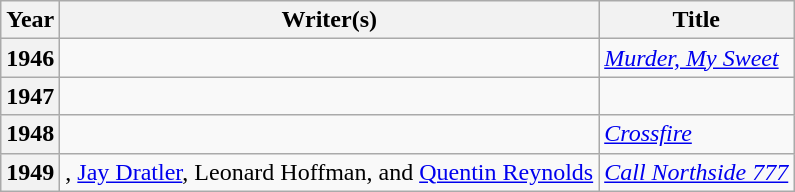<table class="wikitable sortable mw-collapsible">
<tr>
<th>Year</th>
<th>Writer(s)</th>
<th>Title</th>
</tr>
<tr>
<th>1946</th>
<td></td>
<td><em><a href='#'>Murder, My Sweet</a></em></td>
</tr>
<tr>
<th>1947</th>
<td></td>
<td><em></em></td>
</tr>
<tr>
<th>1948</th>
<td></td>
<td><a href='#'><em>Crossfire</em></a></td>
</tr>
<tr>
<th>1949</th>
<td>, <a href='#'>Jay Dratler</a>, Leonard Hoffman, and <a href='#'>Quentin Reynolds</a></td>
<td><em><a href='#'>Call Northside 777</a></em></td>
</tr>
</table>
